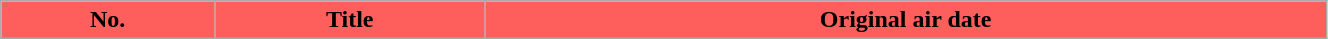<table class="wikitable plainrowheaders" border="1" style="width:70%;">
<tr>
<th style="background:#FF5F5C">No.</th>
<th style="background:#FF5F5C">Title</th>
<th style="background:#FF5F5C">Original air date<br>          </th>
</tr>
</table>
